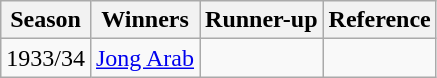<table class="wikitable">
<tr>
<th>Season</th>
<th>Winners</th>
<th>Runner-up</th>
<th>Reference</th>
</tr>
<tr>
<td>1933/34</td>
<td><a href='#'>Jong Arab</a></td>
<td></td>
<td></td>
</tr>
</table>
